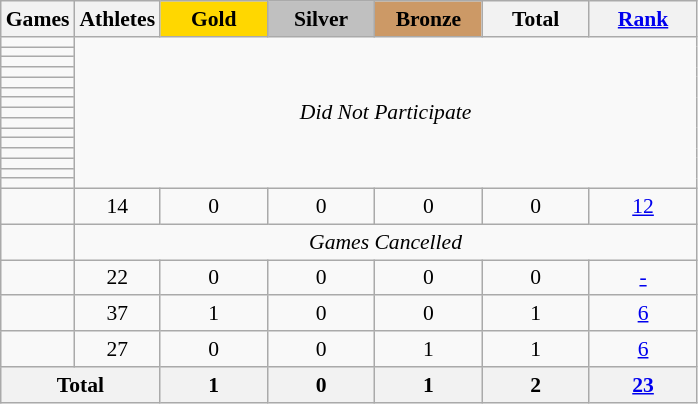<table class="wikitable sortable" style="text-align:center; font-size:90%;">
<tr>
<th>Games</th>
<th>Athletes</th>
<th style="background:gold; width:4.5em; font-weight:bold;">Gold</th>
<th style="background:silver; width:4.5em; font-weight:bold;">Silver</th>
<th style="background:#cc9966; width:4.5em; font-weight:bold;">Bronze</th>
<th style="width:4.5em; font-weight:bold;">Total</th>
<th style="width:4.5em; font-weight:bold;"><a href='#'>Rank</a></th>
</tr>
<tr>
<td align=left></td>
<td rowspan=15 colspan=6><em>Did Not Participate</em></td>
</tr>
<tr>
<td align=left></td>
</tr>
<tr>
<td align=left></td>
</tr>
<tr>
<td align=left></td>
</tr>
<tr>
<td align=left></td>
</tr>
<tr>
<td align=left></td>
</tr>
<tr>
<td align=left></td>
</tr>
<tr>
<td align=left></td>
</tr>
<tr>
<td align=left></td>
</tr>
<tr>
<td align=left></td>
</tr>
<tr>
<td align=left></td>
</tr>
<tr>
<td align=left></td>
</tr>
<tr>
<td align=left></td>
</tr>
<tr>
<td align=left></td>
</tr>
<tr>
<td align=left></td>
</tr>
<tr>
<td align=left></td>
<td>14</td>
<td>0</td>
<td>0</td>
<td>0</td>
<td>0</td>
<td><a href='#'>12</a></td>
</tr>
<tr>
<td align=left></td>
<td rowspan=1 colspan=6><em>Games Cancelled</em></td>
</tr>
<tr>
<td align=left></td>
<td>22</td>
<td>0</td>
<td>0</td>
<td>0</td>
<td>0</td>
<td><a href='#'>-</a></td>
</tr>
<tr>
<td align=left></td>
<td>37</td>
<td>1</td>
<td>0</td>
<td>0</td>
<td>1</td>
<td><a href='#'>6</a></td>
</tr>
<tr>
<td align=left></td>
<td>27</td>
<td>0</td>
<td>0</td>
<td>1</td>
<td>1</td>
<td><a href='#'>6</a></td>
</tr>
<tr>
<th colspan=2>Total</th>
<th>1</th>
<th>0</th>
<th>1</th>
<th>2</th>
<th><a href='#'>23</a></th>
</tr>
</table>
